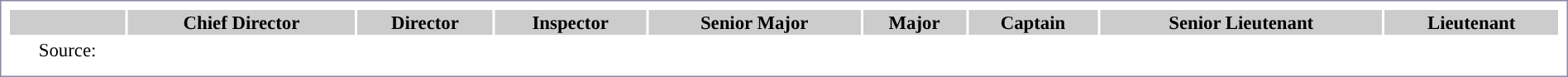<table style="width:100%; border:1px solid #8888aa; background:#fff; padding:5px; font-size:95%; margin:0 12px 12px 0; text-align:center; ">
<tr style="background:#ccc;">
<th></th>
<th colspan="1">Chief Director</th>
<th colspan="1">Director</th>
<th colspan="1">Inspector</th>
<th colspan="1">Senior Major</th>
<th colspan="1">Major</th>
<th colspan="1">Captain</th>
<th colspan="1">Senior Lieutenant</th>
<th colspan="1">Lieutenant</th>
</tr>
<tr style="text-align:center;">
<td>Source:</td>
<td></td>
<td></td>
<td></td>
<td></td>
<td></td>
<td></td>
<td></td>
<td></td>
</tr>
<tr style="text-align:center;">
<td></td>
<td></td>
<td></td>
<td></td>
<td></td>
<td></td>
<td></td>
<td></td>
<td></td>
</tr>
</table>
